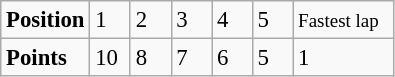<table class="wikitable" style="font-size: 95%;">
<tr>
<td><strong>Position</strong></td>
<td width=20>1</td>
<td width=20>2</td>
<td width=20>3</td>
<td width=20>4</td>
<td width=20>5</td>
<td width=60><small>Fastest lap</small></td>
</tr>
<tr>
<td><strong>Points</strong></td>
<td>10</td>
<td>8</td>
<td>7</td>
<td>6</td>
<td>5</td>
<td>1</td>
</tr>
</table>
